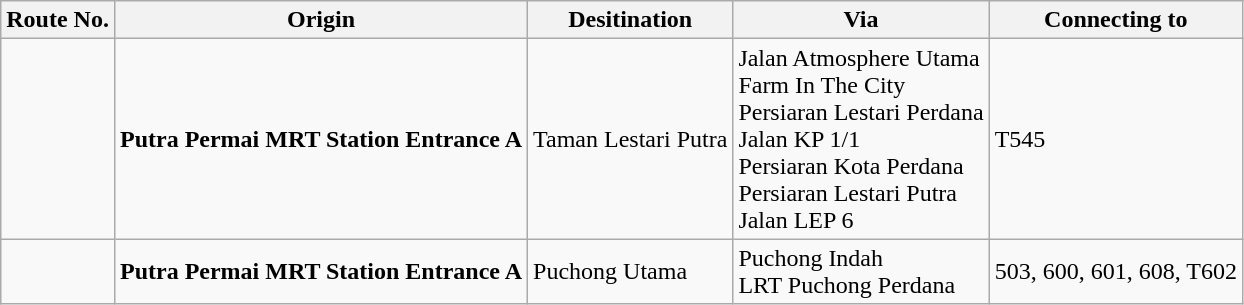<table class="wikitable">
<tr>
<th>Route No.</th>
<th>Origin</th>
<th>Desitination</th>
<th>Via</th>
<th>Connecting to</th>
</tr>
<tr>
<td></td>
<td> <strong>Putra Permai MRT Station Entrance A</strong></td>
<td>Taman Lestari Putra</td>
<td>Jalan Atmosphere Utama<br>Farm In The City<br>Persiaran Lestari Perdana<br>Jalan KP 1/1<br>Persiaran Kota Perdana<br>Persiaran Lestari Putra<br>Jalan LEP 6</td>
<td>T545</td>
</tr>
<tr>
<td></td>
<td> <strong>Putra Permai MRT Station Entrance A</strong></td>
<td>Puchong Utama</td>
<td>Puchong Indah<br>LRT Puchong Perdana</td>
<td>503, 600, 601, 608, T602</td>
</tr>
</table>
